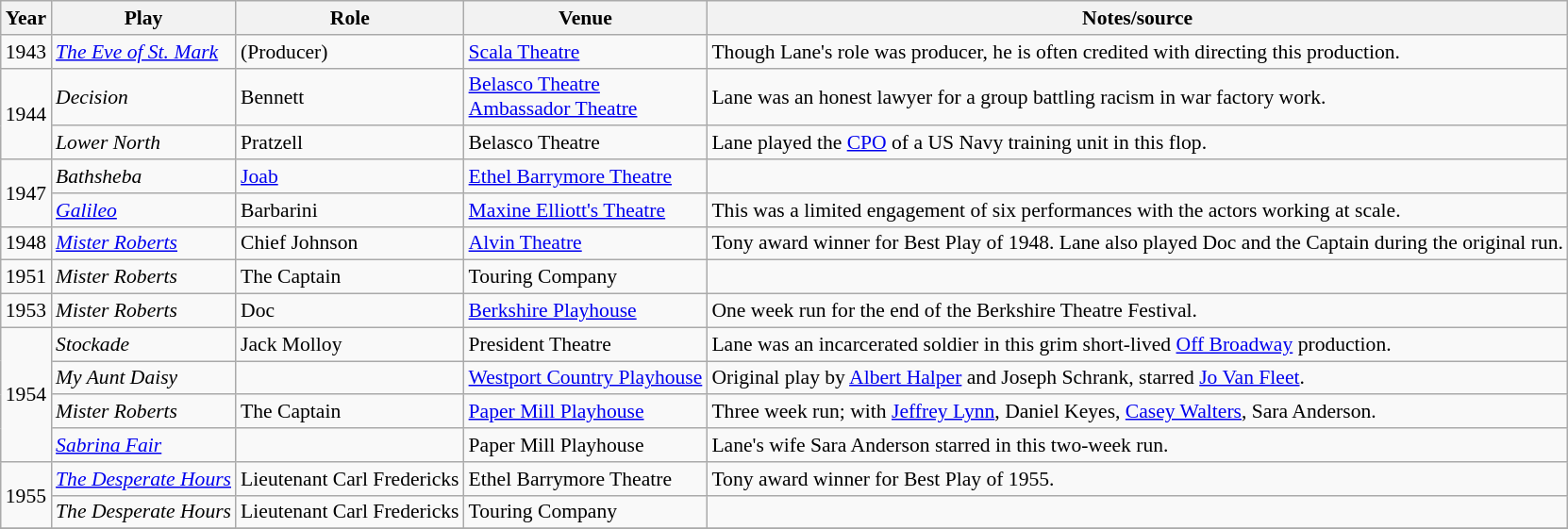<table class="wikitable sortable plainrowheaders" style="font-size: 90%">
<tr>
<th scope="col">Year</th>
<th scope="col">Play</th>
<th scope="col">Role</th>
<th scope="col">Venue</th>
<th scope="col">Notes/source</th>
</tr>
<tr>
<td>1943</td>
<td><em><a href='#'>The Eve of St. Mark</a></em></td>
<td>(Producer)</td>
<td><a href='#'>Scala Theatre</a></td>
<td>Though Lane's role was producer, he is often credited with directing this production.</td>
</tr>
<tr>
<td rowspan=2>1944</td>
<td><em>Decision</em></td>
<td>Bennett</td>
<td><a href='#'>Belasco Theatre</a><br><a href='#'>Ambassador Theatre</a></td>
<td>Lane was an honest lawyer for a group battling racism in war factory work.</td>
</tr>
<tr>
<td><em>Lower North</em></td>
<td>Pratzell</td>
<td>Belasco Theatre</td>
<td>Lane played the <a href='#'>CPO</a> of a US Navy training unit in this flop.</td>
</tr>
<tr>
<td rowspan=2>1947</td>
<td><em>Bathsheba</em></td>
<td><a href='#'>Joab</a></td>
<td><a href='#'>Ethel Barrymore Theatre</a></td>
<td></td>
</tr>
<tr>
<td><em><a href='#'>Galileo</a></em></td>
<td>Barbarini</td>
<td><a href='#'>Maxine Elliott's Theatre</a></td>
<td>This was a limited engagement of six performances with the actors working at scale.</td>
</tr>
<tr>
<td>1948</td>
<td><em><a href='#'>Mister Roberts</a></em></td>
<td>Chief Johnson</td>
<td><a href='#'>Alvin Theatre</a></td>
<td>Tony award winner for Best Play of 1948. Lane also played Doc and the Captain during the original run.</td>
</tr>
<tr>
<td>1951</td>
<td><em>Mister Roberts</em></td>
<td>The Captain</td>
<td>Touring Company</td>
<td></td>
</tr>
<tr>
<td>1953</td>
<td><em>Mister Roberts</em></td>
<td>Doc</td>
<td><a href='#'>Berkshire Playhouse</a></td>
<td>One week run for the end of the Berkshire Theatre Festival.</td>
</tr>
<tr>
<td rowspan=4>1954</td>
<td><em>Stockade</em></td>
<td>Jack Molloy</td>
<td>President Theatre</td>
<td>Lane was an incarcerated soldier in this grim short-lived <a href='#'>Off Broadway</a> production.</td>
</tr>
<tr>
<td><em>My Aunt Daisy</em></td>
<td></td>
<td><a href='#'>Westport Country Playhouse</a></td>
<td>Original play by <a href='#'>Albert Halper</a> and Joseph Schrank, starred <a href='#'>Jo Van Fleet</a>.</td>
</tr>
<tr>
<td><em>Mister Roberts</em></td>
<td>The Captain</td>
<td><a href='#'>Paper Mill Playhouse</a></td>
<td>Three week run; with <a href='#'>Jeffrey Lynn</a>, Daniel Keyes, <a href='#'>Casey Walters</a>, Sara Anderson.</td>
</tr>
<tr>
<td><em><a href='#'>Sabrina Fair</a></em></td>
<td></td>
<td>Paper Mill Playhouse</td>
<td>Lane's wife Sara Anderson starred in this two-week run.</td>
</tr>
<tr>
<td rowspan=2>1955</td>
<td><em><a href='#'>The Desperate Hours</a></em></td>
<td>Lieutenant Carl Fredericks</td>
<td>Ethel Barrymore Theatre</td>
<td>Tony award winner for Best Play of 1955.</td>
</tr>
<tr>
<td><em>The Desperate Hours</em></td>
<td>Lieutenant Carl Fredericks</td>
<td>Touring Company</td>
<td></td>
</tr>
<tr>
</tr>
</table>
